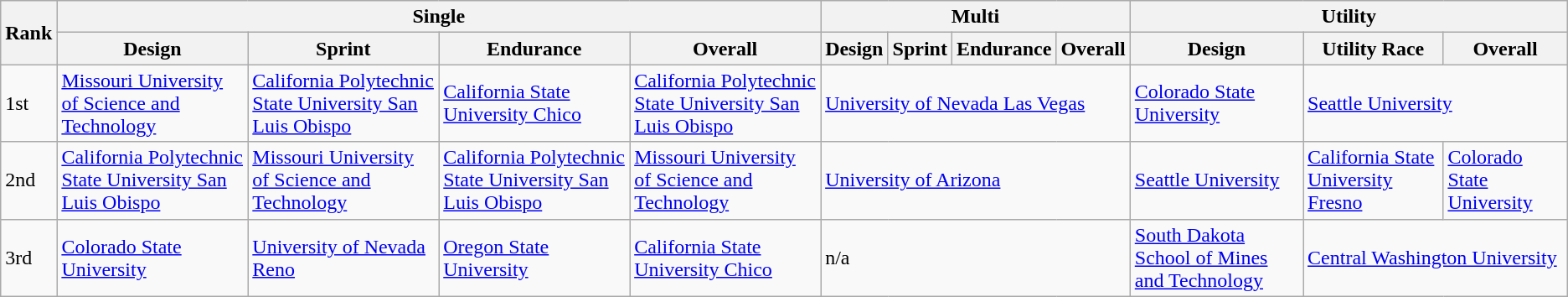<table class="wikitable mw-collapsible">
<tr>
<th rowspan="2">Rank</th>
<th colspan="4">Single</th>
<th colspan="4">Multi</th>
<th colspan="3">Utility</th>
</tr>
<tr>
<th>Design</th>
<th>Sprint</th>
<th>Endurance</th>
<th>Overall</th>
<th>Design</th>
<th>Sprint</th>
<th>Endurance</th>
<th>Overall</th>
<th>Design</th>
<th>Utility Race</th>
<th>Overall</th>
</tr>
<tr>
<td>1st</td>
<td><a href='#'>Missouri University of Science and Technology</a></td>
<td><a href='#'>California Polytechnic State University San Luis Obispo</a></td>
<td><a href='#'>California State University Chico</a></td>
<td><a href='#'>California Polytechnic State University San Luis Obispo</a></td>
<td colspan="4"><a href='#'>University of Nevada Las Vegas</a></td>
<td><a href='#'>Colorado State University</a></td>
<td colspan="2"><a href='#'>Seattle University</a></td>
</tr>
<tr>
<td>2nd</td>
<td><a href='#'>California Polytechnic State University San Luis Obispo</a></td>
<td><a href='#'>Missouri University of Science and Technology</a></td>
<td><a href='#'>California Polytechnic State University San Luis Obispo</a></td>
<td><a href='#'>Missouri University of Science and Technology</a></td>
<td colspan="4"><a href='#'>University of Arizona</a></td>
<td><a href='#'>Seattle University</a></td>
<td><a href='#'>California State University Fresno</a></td>
<td><a href='#'>Colorado State University</a></td>
</tr>
<tr>
<td>3rd</td>
<td><a href='#'>Colorado State University</a></td>
<td><a href='#'>University of Nevada Reno</a></td>
<td><a href='#'>Oregon State University</a></td>
<td><a href='#'>California State University Chico</a></td>
<td colspan="4">n/a</td>
<td><a href='#'>South Dakota School of Mines and Technology</a></td>
<td colspan="2"><a href='#'>Central Washington University</a></td>
</tr>
</table>
